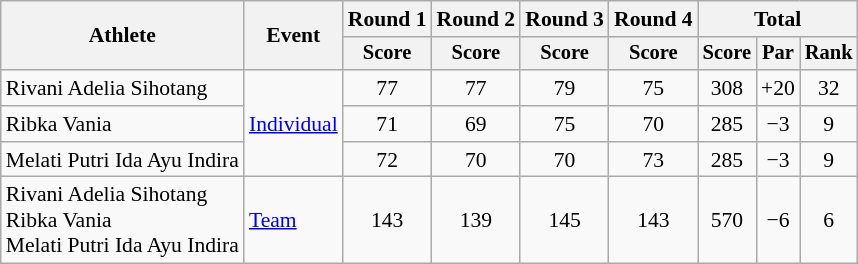<table class=wikitable style=font-size:90%;text-align:center>
<tr>
<th rowspan=2>Athlete</th>
<th rowspan=2>Event</th>
<th>Round 1</th>
<th>Round 2</th>
<th>Round 3</th>
<th>Round 4</th>
<th colspan=3>Total</th>
</tr>
<tr style="font-size:95%">
<th>Score</th>
<th>Score</th>
<th>Score</th>
<th>Score</th>
<th>Score</th>
<th>Par</th>
<th>Rank</th>
</tr>
<tr>
<td align=left>Rivani Adelia Sihotang</td>
<td align=left rowspan=3><a href='#'>Individual</a></td>
<td>77</td>
<td>77</td>
<td>79</td>
<td>75</td>
<td>308</td>
<td>+20</td>
<td>32</td>
</tr>
<tr>
<td align=left>Ribka Vania</td>
<td>71</td>
<td>69</td>
<td>75</td>
<td>70</td>
<td>285</td>
<td>−3</td>
<td>9</td>
</tr>
<tr>
<td align=left>Melati Putri Ida Ayu Indira</td>
<td>72</td>
<td>70</td>
<td>70</td>
<td>73</td>
<td>285</td>
<td>−3</td>
<td>9</td>
</tr>
<tr>
<td align=left>Rivani Adelia Sihotang<br>Ribka Vania<br>Melati Putri Ida Ayu Indira</td>
<td align=left><a href='#'>Team</a></td>
<td>143</td>
<td>139</td>
<td>145</td>
<td>143</td>
<td>570</td>
<td>−6</td>
<td>6</td>
</tr>
</table>
